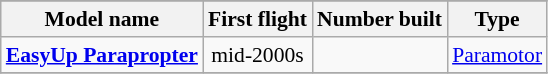<table class="wikitable" align=center style="font-size:90%;">
<tr>
</tr>
<tr style="background:#efefef;">
<th>Model name</th>
<th>First flight</th>
<th>Number built</th>
<th>Type</th>
</tr>
<tr>
<td align=left><strong><a href='#'>EasyUp Parapropter</a></strong></td>
<td align=center>mid-2000s</td>
<td align=center></td>
<td align=left><a href='#'>Paramotor</a></td>
</tr>
<tr>
</tr>
</table>
